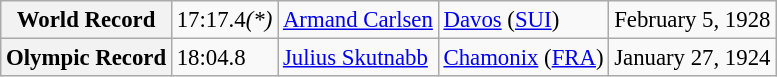<table class="wikitable" style="font-size:95%;">
<tr>
<th>World Record</th>
<td>17:17.4<em>(*)</em></td>
<td> <a href='#'>Armand Carlsen</a></td>
<td><a href='#'>Davos</a> (<a href='#'>SUI</a>)</td>
<td>February 5, 1928</td>
</tr>
<tr>
<th>Olympic Record</th>
<td>18:04.8</td>
<td> <a href='#'>Julius Skutnabb</a></td>
<td><a href='#'>Chamonix</a> (<a href='#'>FRA</a>)</td>
<td>January 27, 1924</td>
</tr>
</table>
